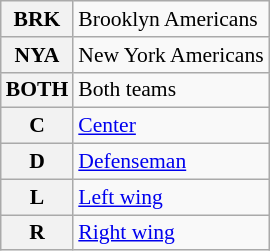<table class="wikitable" style="font-size:90%;">
<tr>
<th>BRK</th>
<td>Brooklyn Americans</td>
</tr>
<tr>
<th>NYA</th>
<td>New York Americans</td>
</tr>
<tr>
<th>BOTH</th>
<td>Both teams</td>
</tr>
<tr>
<th>C</th>
<td><a href='#'>Center</a></td>
</tr>
<tr>
<th>D</th>
<td><a href='#'>Defenseman</a></td>
</tr>
<tr>
<th>L</th>
<td><a href='#'>Left wing</a></td>
</tr>
<tr>
<th>R</th>
<td><a href='#'>Right wing</a></td>
</tr>
</table>
